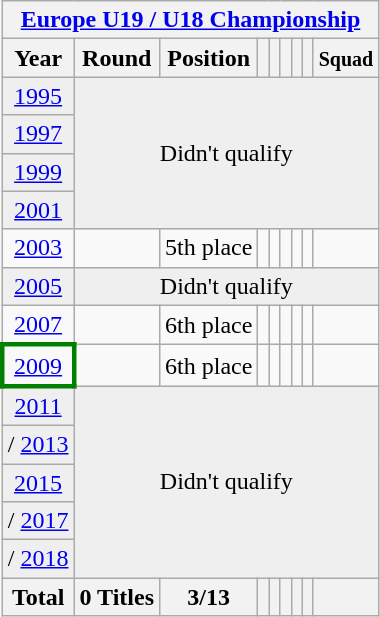<table class="wikitable" style="text-align: center;">
<tr>
<th colspan=9><a href='#'>Europe U19 / U18 Championship</a></th>
</tr>
<tr>
<th>Year</th>
<th>Round</th>
<th>Position</th>
<th></th>
<th></th>
<th></th>
<th></th>
<th></th>
<th><small>Squad</small></th>
</tr>
<tr bgcolor="efefef">
<td> <a href='#'>1995</a></td>
<td colspan=9 rowspan=4>Didn't qualify</td>
</tr>
<tr bgcolor="efefef">
<td> <a href='#'>1997</a></td>
</tr>
<tr bgcolor="efefef">
<td> <a href='#'>1999</a></td>
</tr>
<tr bgcolor="efefef">
<td> <a href='#'>2001</a></td>
</tr>
<tr>
<td> <a href='#'>2003</a></td>
<td></td>
<td>5th place</td>
<td></td>
<td></td>
<td></td>
<td></td>
<td></td>
<td></td>
</tr>
<tr bgcolor="efefef">
<td> <a href='#'>2005</a></td>
<td colspan=9>Didn't qualify</td>
</tr>
<tr>
<td> <a href='#'>2007</a></td>
<td></td>
<td>6th place</td>
<td></td>
<td></td>
<td></td>
<td></td>
<td></td>
<td></td>
</tr>
<tr>
<td style="border:3px solid green"> <a href='#'>2009</a></td>
<td></td>
<td>6th place</td>
<td></td>
<td></td>
<td></td>
<td></td>
<td></td>
<td></td>
</tr>
<tr bgcolor="efefef">
<td> <a href='#'>2011</a></td>
<td colspan=9 rowspan=5>Didn't qualify</td>
</tr>
<tr bgcolor="efefef">
<td>/ <a href='#'>2013</a></td>
</tr>
<tr bgcolor="efefef">
<td> <a href='#'>2015</a></td>
</tr>
<tr bgcolor="efefef">
<td>/ <a href='#'>2017</a></td>
</tr>
<tr bgcolor="efefef">
<td>/ <a href='#'>2018</a></td>
</tr>
<tr>
<th>Total</th>
<th>0 Titles</th>
<th>3/13</th>
<th></th>
<th></th>
<th></th>
<th></th>
<th></th>
<th></th>
</tr>
</table>
